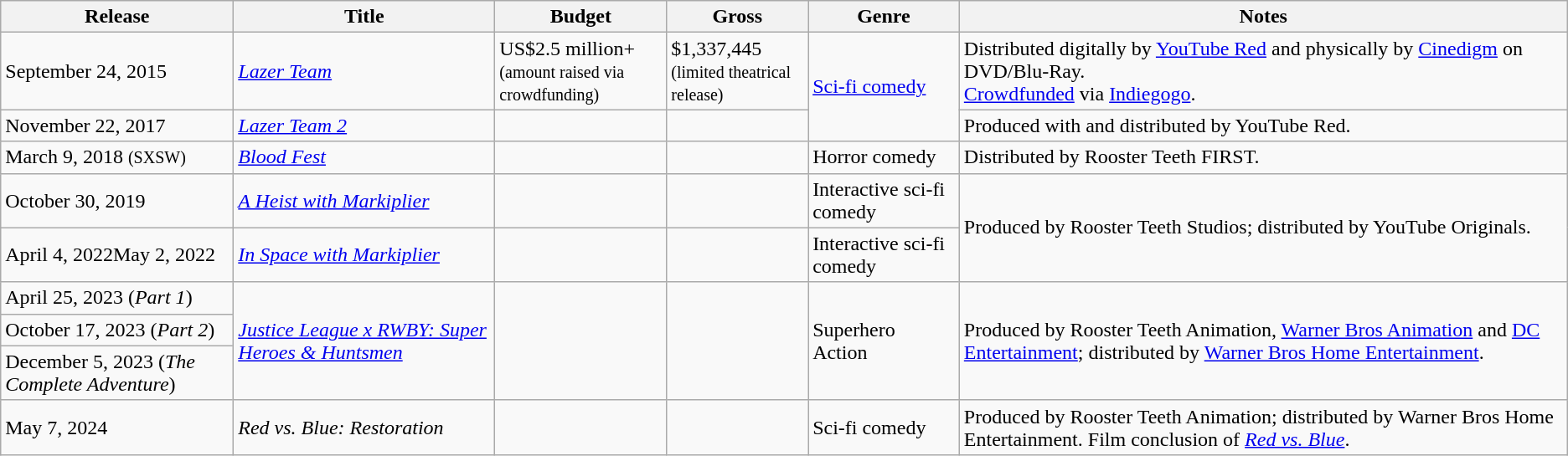<table class="wikitable sortable plainrowheaders">
<tr>
<th>Release</th>
<th>Title</th>
<th>Budget</th>
<th>Gross</th>
<th>Genre</th>
<th class="unsortable">Notes</th>
</tr>
<tr>
<td>September 24, 2015</td>
<td style="text-align:left;"><em><a href='#'>Lazer Team</a></em></td>
<td style="text-align:left;">US$2.5 million+ <br><small>(amount raised via crowdfunding)</small></td>
<td style="text-align:left;">$1,337,445 <br><small>(limited theatrical release)</small></td>
<td style="text-align:left;" rowspan="2"><a href='#'>Sci-fi comedy</a></td>
<td style="text-align:left;">Distributed digitally by <a href='#'>YouTube Red</a> and physically by <a href='#'>Cinedigm</a> on DVD/Blu-Ray.<br><a href='#'>Crowdfunded</a> via <a href='#'>Indiegogo</a>.</td>
</tr>
<tr>
<td>November 22, 2017</td>
<td><em><a href='#'>Lazer Team 2</a></em></td>
<td></td>
<td></td>
<td>Produced with and distributed by YouTube Red.</td>
</tr>
<tr>
<td>March 9, 2018 <small>(SXSW)</small></td>
<td><em><a href='#'>Blood Fest</a></em></td>
<td></td>
<td></td>
<td>Horror comedy</td>
<td>Distributed by Rooster Teeth FIRST.</td>
</tr>
<tr>
<td>October 30, 2019</td>
<td><em><a href='#'>A Heist with Markiplier</a></em></td>
<td></td>
<td></td>
<td>Interactive sci-fi comedy</td>
<td style="text-align:left;" rowspan="2">Produced by Rooster Teeth Studios; distributed by YouTube Originals.</td>
</tr>
<tr>
<td>April 4, 2022May 2, 2022</td>
<td Rowspan="1"><em><a href='#'>In Space with Markiplier</a></em></td>
<td></td>
<td></td>
<td>Interactive sci-fi comedy</td>
</tr>
<tr>
<td>April 25, 2023 (<em>Part 1</em>)</td>
<td Rowspan="3"><em><a href='#'>Justice League x RWBY: Super Heroes & Huntsmen</a></em></td>
<td Rowspan="3"></td>
<td Rowspan="3"></td>
<td Rowspan="3">Superhero<br>Action</td>
<td Rowspan="3">Produced by Rooster Teeth Animation, <a href='#'>Warner Bros Animation</a> and <a href='#'>DC Entertainment</a>; distributed by <a href='#'>Warner Bros Home Entertainment</a>. </td>
</tr>
<tr>
<td>October 17, 2023 (<em>Part 2</em>)</td>
</tr>
<tr>
<td>December 5, 2023 (<em>The Complete Adventure</em>)</td>
</tr>
<tr>
<td>May 7, 2024</td>
<td><em>Red vs. Blue: Restoration</em></td>
<td></td>
<td></td>
<td>Sci-fi comedy</td>
<td>Produced by Rooster Teeth Animation; distributed by Warner Bros Home Entertainment. Film conclusion of <em><a href='#'>Red vs. Blue</a></em>.</td>
</tr>
</table>
